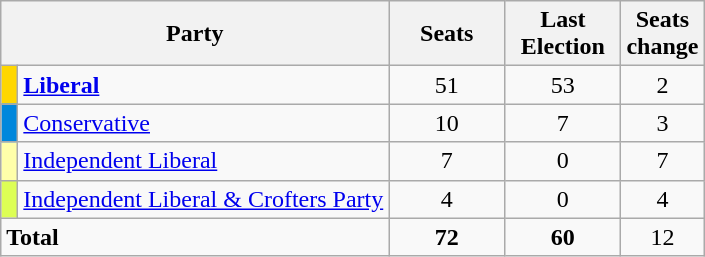<table class="wikitable sortable">
<tr>
<th style="width:200px" colspan=2>Party</th>
<th style="width:70px;">Seats</th>
<th style="width:70px;">Last Election</th>
<th style="width:40px;">Seats change</th>
</tr>
<tr>
<td style="background-color:#FFD700"> </td>
<td><strong><a href='#'>Liberal</a></strong></td>
<td align="center">51</td>
<td align=center>53</td>
<td align="center"> 2</td>
</tr>
<tr>
<td style="background-color:#0087DC"> </td>
<td><a href='#'>Conservative</a></td>
<td align="center">10</td>
<td align=center>7</td>
<td align="center"> 3</td>
</tr>
<tr>
<td style="background-color:#FFFFAA"> </td>
<td><a href='#'>Independent Liberal</a></td>
<td align=center>7</td>
<td align="center">0</td>
<td align=center> 7</td>
</tr>
<tr>
<td style="background-color:#DDFF55"> </td>
<td><a href='#'>Independent Liberal & Crofters Party</a></td>
<td align="center">4</td>
<td align=center>0</td>
<td align="center"> 4</td>
</tr>
<tr>
<td colspan=2><strong>Total</strong></td>
<td align=center><strong>72</strong></td>
<td align=center><strong>60</strong></td>
<td align=center> 12</td>
</tr>
</table>
